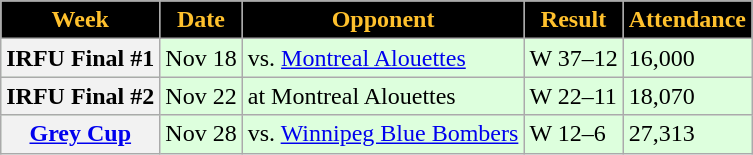<table class="wikitable sortable">
<tr>
<th style="background:black;color:#FFC12D;">Week</th>
<th style="background:black;color:#FFC12D;">Date</th>
<th style="background:black;color:#FFC12D;">Opponent</th>
<th style="background:black;color:#FFC12D;">Result</th>
<th style="background:black;color:#FFC12D;">Attendance</th>
</tr>
<tr style="background:#ddffdd">
<th>IRFU Final #1</th>
<td>Nov 18</td>
<td>vs. <a href='#'>Montreal Alouettes</a></td>
<td>W 37–12</td>
<td>16,000</td>
</tr>
<tr style="background:#ddffdd">
<th>IRFU Final #2</th>
<td>Nov 22</td>
<td>at Montreal Alouettes</td>
<td>W 22–11</td>
<td>18,070</td>
</tr>
<tr style="background:#ddffdd">
<th><a href='#'>Grey Cup</a></th>
<td>Nov 28</td>
<td>vs. <a href='#'>Winnipeg Blue Bombers</a></td>
<td>W 12–6</td>
<td>27,313</td>
</tr>
</table>
